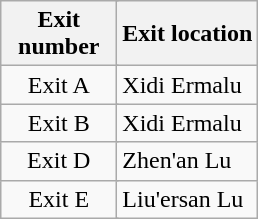<table class="wikitable">
<tr>
<th style="width:70px" colspan="2">Exit number</th>
<th>Exit location</th>
</tr>
<tr>
<td align="center" colspan="2">Exit A</td>
<td>Xidi Ermalu</td>
</tr>
<tr>
<td align="center" colspan="2">Exit B</td>
<td>Xidi Ermalu</td>
</tr>
<tr>
<td align="center" colspan="2">Exit D</td>
<td>Zhen'an Lu</td>
</tr>
<tr>
<td align="center" colspan="2">Exit E</td>
<td>Liu'ersan Lu</td>
</tr>
</table>
